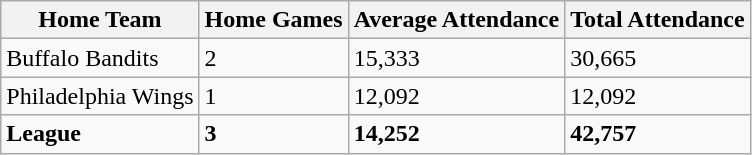<table class="wikitable sortable">
<tr>
<th>Home Team</th>
<th>Home Games</th>
<th>Average Attendance</th>
<th>Total Attendance</th>
</tr>
<tr>
<td>Buffalo Bandits</td>
<td>2</td>
<td>15,333</td>
<td>30,665</td>
</tr>
<tr>
<td>Philadelphia Wings</td>
<td>1</td>
<td>12,092</td>
<td>12,092</td>
</tr>
<tr class="sortbottom">
<td><strong>League</strong></td>
<td><strong>3</strong></td>
<td><strong>14,252</strong></td>
<td><strong>42,757 </strong></td>
</tr>
</table>
